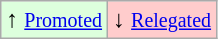<table class="wikitable" align="center">
<tr>
<td bgcolor="#ddffdd">↑ <small><a href='#'>Promoted</a></small></td>
<td bgcolor="#ffcccc">↓ <small><a href='#'>Relegated</a></small></td>
</tr>
</table>
